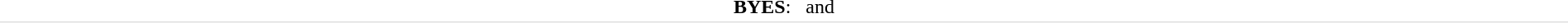<table style="text-align:center; border-bottom:1px solid #E0E0E0" width=100%>
<tr>
<td><strong>BYES</strong>:   and </td>
</tr>
</table>
